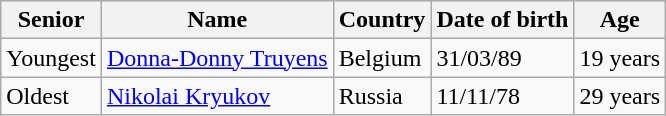<table class="wikitable">
<tr>
<th>Senior</th>
<th>Name</th>
<th>Country</th>
<th>Date of birth</th>
<th>Age</th>
</tr>
<tr>
<td>Youngest</td>
<td><a href='#'>Donna-Donny Truyens</a></td>
<td>Belgium </td>
<td>31/03/89</td>
<td>19 years</td>
</tr>
<tr>
<td>Oldest</td>
<td><a href='#'>Nikolai Kryukov</a></td>
<td>Russia </td>
<td>11/11/78</td>
<td>29 years</td>
</tr>
</table>
